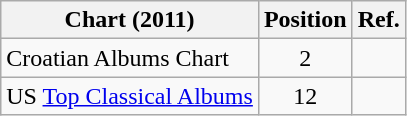<table class="wikitable sortable">
<tr>
<th>Chart (2011)</th>
<th>Position</th>
<th>Ref.</th>
</tr>
<tr>
<td>Croatian Albums Chart</td>
<td style="text-align:center;">2</td>
<td></td>
</tr>
<tr>
<td>US <a href='#'>Top Classical Albums</a></td>
<td style="text-align:center;">12</td>
<td></td>
</tr>
</table>
